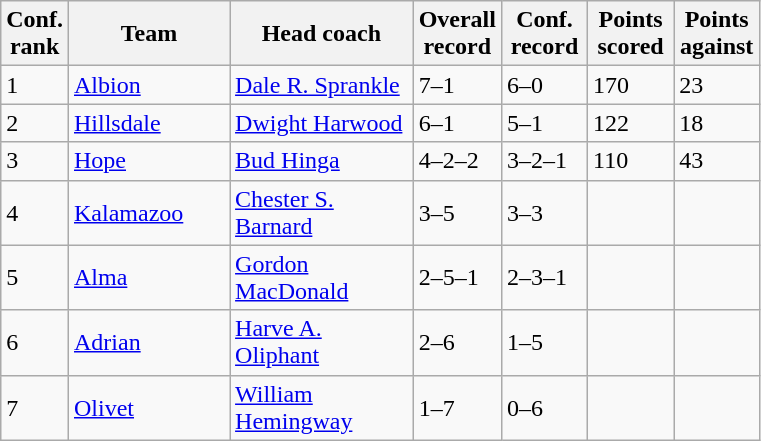<table class="sortable wikitable".>
<tr>
<th width="25">Conf. rank</th>
<th width="100">Team</th>
<th width="115">Head coach</th>
<th width="50">Overall record</th>
<th width="50">Conf. record</th>
<th width="50">Points scored</th>
<th width="50">Points against</th>
</tr>
<tr align="left" bgcolor="">
<td>1</td>
<td><a href='#'>Albion</a></td>
<td><a href='#'>Dale R. Sprankle</a></td>
<td>7–1</td>
<td>6–0</td>
<td>170</td>
<td>23</td>
</tr>
<tr align="left" bgcolor="">
<td>2</td>
<td><a href='#'>Hillsdale</a></td>
<td><a href='#'>Dwight Harwood</a></td>
<td>6–1</td>
<td>5–1</td>
<td>122</td>
<td>18</td>
</tr>
<tr align="left" bgcolor="">
<td>3</td>
<td><a href='#'>Hope</a></td>
<td><a href='#'>Bud Hinga</a></td>
<td>4–2–2</td>
<td>3–2–1</td>
<td>110</td>
<td>43</td>
</tr>
<tr align="left" bgcolor="">
<td>4</td>
<td><a href='#'>Kalamazoo</a></td>
<td><a href='#'>Chester S. Barnard</a></td>
<td>3–5</td>
<td>3–3</td>
<td></td>
<td></td>
</tr>
<tr align="left" bgcolor="">
<td>5</td>
<td><a href='#'>Alma</a></td>
<td><a href='#'>Gordon MacDonald</a></td>
<td>2–5–1</td>
<td>2–3–1</td>
<td></td>
<td></td>
</tr>
<tr align="left" bgcolor="">
<td>6</td>
<td><a href='#'>Adrian</a></td>
<td><a href='#'>Harve A. Oliphant</a></td>
<td>2–6</td>
<td>1–5</td>
<td></td>
<td></td>
</tr>
<tr align="left" bgcolor="">
<td>7</td>
<td><a href='#'>Olivet</a></td>
<td><a href='#'>William Hemingway</a></td>
<td>1–7</td>
<td>0–6</td>
<td></td>
<td></td>
</tr>
</table>
